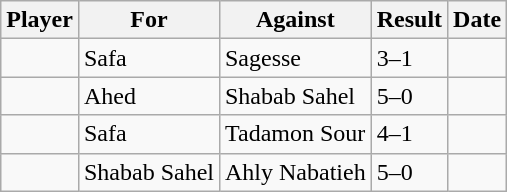<table class="wikitable">
<tr>
<th>Player</th>
<th>For</th>
<th>Against</th>
<th>Result</th>
<th>Date</th>
</tr>
<tr>
<td> </td>
<td>Safa</td>
<td>Sagesse</td>
<td>3–1</td>
<td></td>
</tr>
<tr>
<td> </td>
<td>Ahed</td>
<td>Shabab Sahel</td>
<td>5–0</td>
<td></td>
</tr>
<tr>
<td> </td>
<td>Safa</td>
<td>Tadamon Sour</td>
<td>4–1</td>
<td></td>
</tr>
<tr>
<td> </td>
<td>Shabab Sahel</td>
<td>Ahly Nabatieh</td>
<td>5–0</td>
<td></td>
</tr>
</table>
